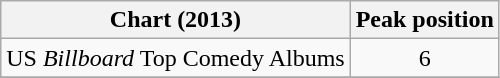<table class="wikitable">
<tr>
<th>Chart (2013)</th>
<th>Peak position</th>
</tr>
<tr>
<td>US <em>Billboard</em> Top Comedy Albums</td>
<td style="text-align:center;">6</td>
</tr>
<tr>
</tr>
</table>
